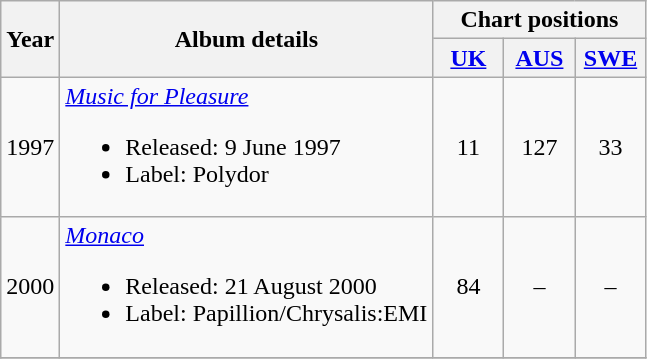<table class="wikitable" style=text-align:center;>
<tr>
<th rowspan="2">Year</th>
<th rowspan="2">Album details</th>
<th colspan="3">Chart positions</th>
</tr>
<tr>
<th width="40"><a href='#'>UK</a><br></th>
<th width="40"><a href='#'>AUS</a><br></th>
<th width="40"><a href='#'>SWE</a><br></th>
</tr>
<tr>
<td rowspan="1">1997</td>
<td align="left"><em><a href='#'>Music for Pleasure</a></em><br><ul><li>Released: 9 June 1997</li><li>Label: Polydor</li></ul></td>
<td>11</td>
<td>127</td>
<td>33</td>
</tr>
<tr>
<td rowspan="1">2000</td>
<td align="left"><em><a href='#'>Monaco</a></em><br><ul><li>Released: 21 August 2000</li><li>Label: Papillion/Chrysalis:EMI</li></ul></td>
<td>84</td>
<td>–</td>
<td>–</td>
</tr>
<tr>
</tr>
</table>
